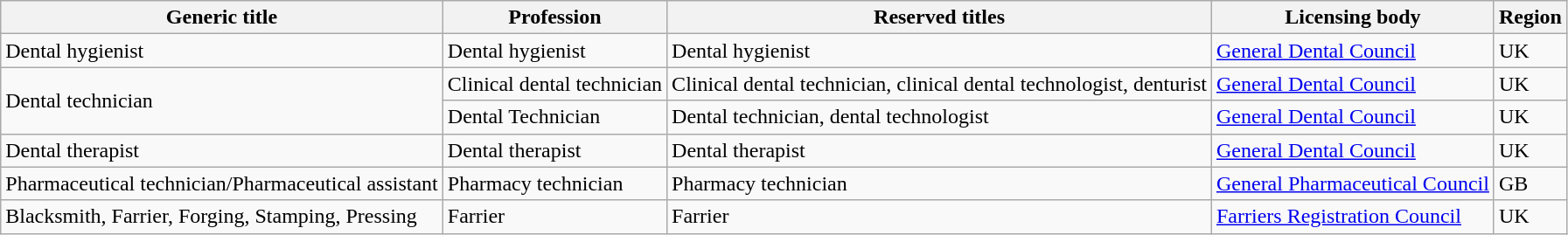<table class= wikitable>
<tr>
<th>Generic title</th>
<th>Profession</th>
<th>Reserved titles</th>
<th>Licensing body</th>
<th>Region</th>
</tr>
<tr>
<td>Dental hygienist</td>
<td>Dental hygienist</td>
<td>Dental hygienist</td>
<td><a href='#'>General Dental Council</a></td>
<td>UK</td>
</tr>
<tr>
<td rowspan=2>Dental technician</td>
<td>Clinical dental technician</td>
<td>Clinical dental technician, clinical dental technologist, denturist</td>
<td><a href='#'>General Dental Council</a></td>
<td>UK</td>
</tr>
<tr>
<td>Dental Technician</td>
<td>Dental technician, dental technologist</td>
<td><a href='#'>General Dental Council</a></td>
<td>UK</td>
</tr>
<tr>
<td>Dental therapist</td>
<td>Dental therapist</td>
<td>Dental therapist</td>
<td><a href='#'>General Dental Council</a></td>
<td>UK</td>
</tr>
<tr>
<td>Pharmaceutical technician/Pharmaceutical assistant</td>
<td>Pharmacy technician</td>
<td>Pharmacy technician</td>
<td><a href='#'>General Pharmaceutical Council</a></td>
<td>GB</td>
</tr>
<tr>
<td>Blacksmith, Farrier, Forging, Stamping, Pressing</td>
<td>Farrier</td>
<td>Farrier</td>
<td><a href='#'>Farriers Registration Council</a></td>
<td>UK</td>
</tr>
</table>
